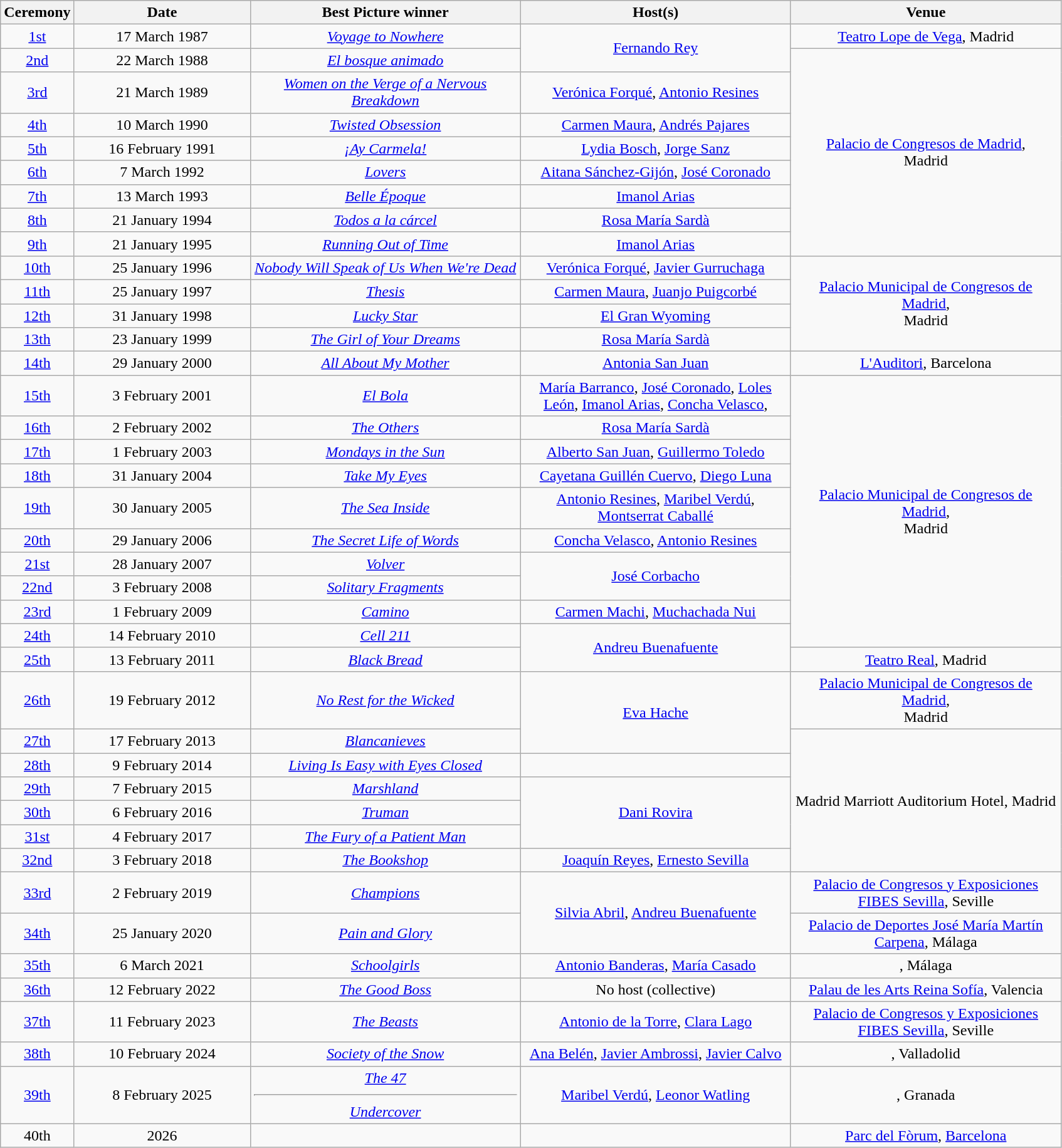<table class="sortable wikitable sticky-header" style="text-align: center">
<tr>
<th>Ceremony</th>
<th style="width:180px;">Date</th>
<th style="width:280px;">Best Picture winner</th>
<th style="width:280px;">Host(s)</th>
<th style="width:280px;">Venue</th>
</tr>
<tr>
<td><a href='#'>1st</a></td>
<td>17 March 1987</td>
<td><em><a href='#'>Voyage to Nowhere</a></em></td>
<td rowspan="2"><a href='#'>Fernando Rey</a></td>
<td><a href='#'>Teatro Lope de Vega</a>, Madrid</td>
</tr>
<tr>
<td><a href='#'>2nd</a></td>
<td>22 March 1988</td>
<td><em><a href='#'>El bosque animado</a></em></td>
<td rowspan="8"><a href='#'>Palacio de Congresos de Madrid</a>,<br>Madrid</td>
</tr>
<tr>
<td><a href='#'>3rd</a></td>
<td>21 March 1989</td>
<td><em><a href='#'>Women on the Verge of a Nervous Breakdown</a></em></td>
<td><a href='#'>Verónica Forqué</a>, <a href='#'>Antonio Resines</a></td>
</tr>
<tr>
<td><a href='#'>4th</a></td>
<td>10 March 1990</td>
<td><em><a href='#'>Twisted Obsession</a></em></td>
<td><a href='#'>Carmen Maura</a>, <a href='#'>Andrés Pajares</a></td>
</tr>
<tr>
<td><a href='#'>5th</a></td>
<td>16 February 1991</td>
<td><em><a href='#'>¡Ay Carmela!</a></em></td>
<td><a href='#'>Lydia Bosch</a>, <a href='#'>Jorge Sanz</a></td>
</tr>
<tr>
<td><a href='#'>6th</a></td>
<td>7 March 1992</td>
<td><em><a href='#'>Lovers</a></em></td>
<td><a href='#'>Aitana Sánchez-Gijón</a>, <a href='#'>José Coronado</a></td>
</tr>
<tr>
<td><a href='#'>7th</a></td>
<td>13 March 1993</td>
<td><em><a href='#'>Belle Époque</a></em></td>
<td><a href='#'>Imanol Arias</a></td>
</tr>
<tr>
<td><a href='#'>8th</a></td>
<td>21 January 1994</td>
<td><em><a href='#'>Todos a la cárcel</a></em></td>
<td><a href='#'>Rosa María Sardà</a></td>
</tr>
<tr>
<td><a href='#'>9th</a></td>
<td>21 January 1995</td>
<td><em><a href='#'>Running Out of Time</a></em></td>
<td><a href='#'>Imanol Arias</a></td>
</tr>
<tr>
<td><a href='#'>10th</a></td>
<td>25 January 1996</td>
<td><em><a href='#'>Nobody Will Speak of Us When We're Dead</a></em></td>
<td><a href='#'>Verónica Forqué</a>, <a href='#'>Javier Gurruchaga</a></td>
<td rowspan="4"><a href='#'>Palacio Municipal de Congresos de Madrid</a>,<br>Madrid</td>
</tr>
<tr>
<td><a href='#'>11th</a></td>
<td>25 January 1997</td>
<td><em><a href='#'>Thesis</a></em></td>
<td><a href='#'>Carmen Maura</a>, <a href='#'>Juanjo Puigcorbé</a></td>
</tr>
<tr>
<td><a href='#'>12th</a></td>
<td>31 January 1998</td>
<td><em><a href='#'>Lucky Star</a></em></td>
<td><a href='#'>El Gran Wyoming</a></td>
</tr>
<tr>
<td><a href='#'>13th</a></td>
<td>23 January 1999</td>
<td><em><a href='#'>The Girl of Your Dreams</a></em></td>
<td><a href='#'>Rosa María Sardà</a></td>
</tr>
<tr>
<td><a href='#'>14th</a></td>
<td>29 January 2000</td>
<td><em><a href='#'>All About My Mother</a></em></td>
<td><a href='#'>Antonia San Juan</a></td>
<td><a href='#'>L'Auditori</a>, Barcelona</td>
</tr>
<tr>
<td><a href='#'>15th</a></td>
<td>3 February 2001</td>
<td><em><a href='#'>El Bola</a></em></td>
<td><a href='#'>María Barranco</a>, <a href='#'>José Coronado</a>, <a href='#'>Loles León</a>, <a href='#'>Imanol Arias</a>, <a href='#'>Concha Velasco</a>, </td>
<td rowspan="10"><a href='#'>Palacio Municipal de Congresos de Madrid</a>,<br>Madrid</td>
</tr>
<tr>
<td><a href='#'>16th</a></td>
<td>2 February 2002</td>
<td><em><a href='#'>The Others</a></em></td>
<td><a href='#'>Rosa María Sardà</a></td>
</tr>
<tr>
<td><a href='#'>17th</a></td>
<td>1 February 2003</td>
<td><em><a href='#'>Mondays in the Sun</a></em></td>
<td><a href='#'>Alberto San Juan</a>, <a href='#'>Guillermo Toledo</a></td>
</tr>
<tr>
<td><a href='#'>18th</a></td>
<td>31 January 2004</td>
<td><em><a href='#'>Take My Eyes</a></em></td>
<td><a href='#'>Cayetana Guillén Cuervo</a>, <a href='#'>Diego Luna</a></td>
</tr>
<tr>
<td><a href='#'>19th</a></td>
<td>30 January 2005</td>
<td><em><a href='#'>The Sea Inside</a></em></td>
<td><a href='#'>Antonio Resines</a>, <a href='#'>Maribel Verdú</a>, <a href='#'>Montserrat Caballé</a></td>
</tr>
<tr>
<td><a href='#'>20th</a></td>
<td>29 January 2006</td>
<td><em><a href='#'>The Secret Life of Words</a></em></td>
<td><a href='#'>Concha Velasco</a>, <a href='#'>Antonio Resines</a></td>
</tr>
<tr>
<td><a href='#'>21st</a></td>
<td>28 January 2007</td>
<td><em><a href='#'>Volver</a></em></td>
<td rowspan="2"><a href='#'>José Corbacho</a></td>
</tr>
<tr>
<td><a href='#'>22nd</a></td>
<td>3 February 2008</td>
<td><em><a href='#'>Solitary Fragments</a></em></td>
</tr>
<tr>
<td><a href='#'>23rd</a></td>
<td>1 February 2009</td>
<td><em><a href='#'>Camino</a></em></td>
<td><a href='#'>Carmen Machi</a>, <a href='#'>Muchachada Nui</a></td>
</tr>
<tr>
<td><a href='#'>24th</a></td>
<td>14 February 2010</td>
<td><em><a href='#'>Cell 211</a></em></td>
<td rowspan="2"><a href='#'>Andreu Buenafuente</a></td>
</tr>
<tr>
<td><a href='#'>25th</a></td>
<td>13 February 2011</td>
<td><em><a href='#'>Black Bread</a></em></td>
<td><a href='#'>Teatro Real</a>, Madrid</td>
</tr>
<tr>
<td><a href='#'>26th</a></td>
<td>19 February 2012</td>
<td><em><a href='#'>No Rest for the Wicked</a></em></td>
<td rowspan="2"><a href='#'>Eva Hache</a></td>
<td><a href='#'>Palacio Municipal de Congresos de Madrid</a>,<br>Madrid</td>
</tr>
<tr>
<td><a href='#'>27th</a></td>
<td>17 February 2013</td>
<td><em><a href='#'>Blancanieves</a></em></td>
<td rowspan="6">Madrid Marriott Auditorium Hotel, Madrid</td>
</tr>
<tr>
<td><a href='#'>28th</a></td>
<td>9 February 2014</td>
<td><em><a href='#'>Living Is Easy with Eyes Closed</a></em></td>
<td></td>
</tr>
<tr>
<td><a href='#'>29th</a></td>
<td>7 February 2015</td>
<td><em><a href='#'>Marshland</a></em></td>
<td rowspan="3"><a href='#'>Dani Rovira</a></td>
</tr>
<tr>
<td><a href='#'>30th</a></td>
<td>6 February 2016</td>
<td><em><a href='#'>Truman</a></em></td>
</tr>
<tr>
<td><a href='#'>31st</a></td>
<td>4 February 2017</td>
<td><em><a href='#'>The Fury of a Patient Man</a></em></td>
</tr>
<tr>
<td><a href='#'>32nd</a></td>
<td>3 February 2018</td>
<td><em><a href='#'>The Bookshop</a></em></td>
<td><a href='#'>Joaquín Reyes</a>, <a href='#'>Ernesto Sevilla</a></td>
</tr>
<tr>
<td><a href='#'>33rd</a></td>
<td>2 February 2019</td>
<td><em><a href='#'>Champions</a></em></td>
<td rowspan="2"><a href='#'>Silvia Abril</a>, <a href='#'>Andreu Buenafuente</a></td>
<td><a href='#'>Palacio de Congresos y Exposiciones FIBES Sevilla</a>, Seville</td>
</tr>
<tr>
<td><a href='#'>34th</a></td>
<td>25 January 2020</td>
<td><em><a href='#'>Pain and Glory</a></em></td>
<td><a href='#'>Palacio de Deportes José María Martín Carpena</a>, Málaga</td>
</tr>
<tr>
<td><a href='#'>35th</a></td>
<td>6 March 2021</td>
<td><em><a href='#'>Schoolgirls</a></em></td>
<td><a href='#'>Antonio Banderas</a>, <a href='#'>María Casado</a></td>
<td>, Málaga</td>
</tr>
<tr>
<td><a href='#'>36th</a></td>
<td>12 February 2022</td>
<td><em><a href='#'>The Good Boss</a></em></td>
<td>No host (collective)</td>
<td><a href='#'>Palau de les Arts Reina Sofía</a>, Valencia</td>
</tr>
<tr>
<td><a href='#'>37th</a></td>
<td>11 February 2023</td>
<td><em><a href='#'>The Beasts</a></em></td>
<td><a href='#'>Antonio de la Torre</a>, <a href='#'>Clara Lago</a></td>
<td><a href='#'>Palacio de Congresos y Exposiciones FIBES Sevilla</a>, Seville</td>
</tr>
<tr>
<td><a href='#'>38th</a></td>
<td>10 February 2024</td>
<td><em><a href='#'>Society of the Snow</a></em></td>
<td><a href='#'>Ana Belén</a>, <a href='#'>Javier Ambrossi</a>, <a href='#'>Javier Calvo</a></td>
<td>, Valladolid</td>
</tr>
<tr>
<td><a href='#'>39th</a></td>
<td>8 February 2025</td>
<td><em><a href='#'>The 47</a></em><hr><em><a href='#'>Undercover</a></em></td>
<td><a href='#'>Maribel Verdú</a>, <a href='#'>Leonor Watling</a></td>
<td>, Granada</td>
</tr>
<tr>
<td>40th</td>
<td>2026</td>
<td></td>
<td></td>
<td><a href='#'>Parc del Fòrum</a>, <a href='#'>Barcelona</a></td>
</tr>
</table>
